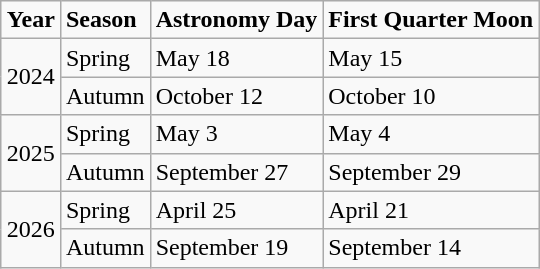<table class="wikitable" style="margin: 1em auto 1em auto;">
<tr>
<td><strong>Year</strong></td>
<td><strong>Season</strong></td>
<td><strong>Astronomy Day</strong></td>
<td><strong>First Quarter Moon</strong></td>
</tr>
<tr>
<td rowspan="2">2024</td>
<td>Spring</td>
<td>May 18</td>
<td>May 15</td>
</tr>
<tr>
<td>Autumn</td>
<td>October 12</td>
<td>October 10</td>
</tr>
<tr>
<td rowspan="2" style="text-align:center;">2025</td>
<td>Spring</td>
<td>May 3</td>
<td>May 4</td>
</tr>
<tr>
<td>Autumn</td>
<td>September 27</td>
<td>September 29</td>
</tr>
<tr>
<td rowspan="2" style="text-align: center;">2026</td>
<td>Spring</td>
<td>April 25</td>
<td>April 21</td>
</tr>
<tr>
<td>Autumn</td>
<td>September 19</td>
<td>September 14</td>
</tr>
</table>
